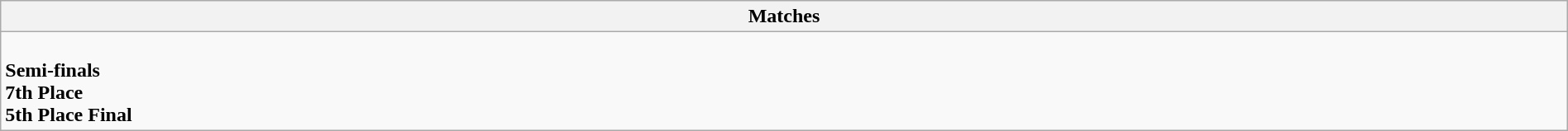<table class="wikitable collapsible collapsed" style="width:100%;">
<tr>
<th>Matches</th>
</tr>
<tr>
<td><br><strong>Semi-finals</strong>

<br><strong>7th Place</strong>
<br><strong>5th Place Final</strong>
</td>
</tr>
</table>
